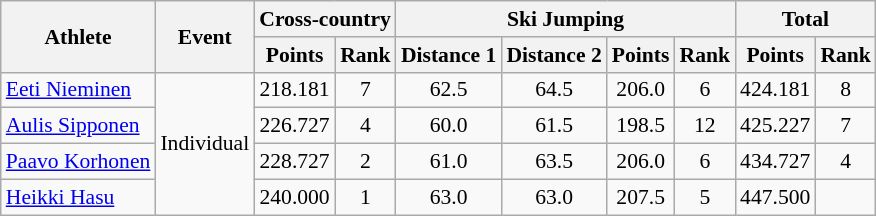<table class="wikitable" style="font-size:90%">
<tr>
<th rowspan="2">Athlete</th>
<th rowspan="2">Event</th>
<th colspan="2">Cross-country</th>
<th colspan="4">Ski Jumping</th>
<th colspan="2">Total</th>
</tr>
<tr>
<th>Points</th>
<th>Rank</th>
<th>Distance 1</th>
<th>Distance 2</th>
<th>Points</th>
<th>Rank</th>
<th>Points</th>
<th>Rank</th>
</tr>
<tr>
<td><a href='#'>Eeti Nieminen</a></td>
<td rowspan="4">Individual</td>
<td align="center">218.181</td>
<td align="center">7</td>
<td align="center">62.5</td>
<td align="center">64.5</td>
<td align="center">206.0</td>
<td align="center">6</td>
<td align="center">424.181</td>
<td align="center">8</td>
</tr>
<tr>
<td><a href='#'>Aulis Sipponen</a></td>
<td align="center">226.727</td>
<td align="center">4</td>
<td align="center">60.0</td>
<td align="center">61.5</td>
<td align="center">198.5</td>
<td align="center">12</td>
<td align="center">425.227</td>
<td align="center">7</td>
</tr>
<tr>
<td><a href='#'>Paavo Korhonen</a></td>
<td align="center">228.727</td>
<td align="center">2</td>
<td align="center">61.0</td>
<td align="center">63.5</td>
<td align="center">206.0</td>
<td align="center">6</td>
<td align="center">434.727</td>
<td align="center">4</td>
</tr>
<tr>
<td><a href='#'>Heikki Hasu</a></td>
<td align="center">240.000</td>
<td align="center">1</td>
<td align="center">63.0</td>
<td align="center">63.0</td>
<td align="center">207.5</td>
<td align="center">5</td>
<td align="center">447.500</td>
<td align="center"></td>
</tr>
</table>
